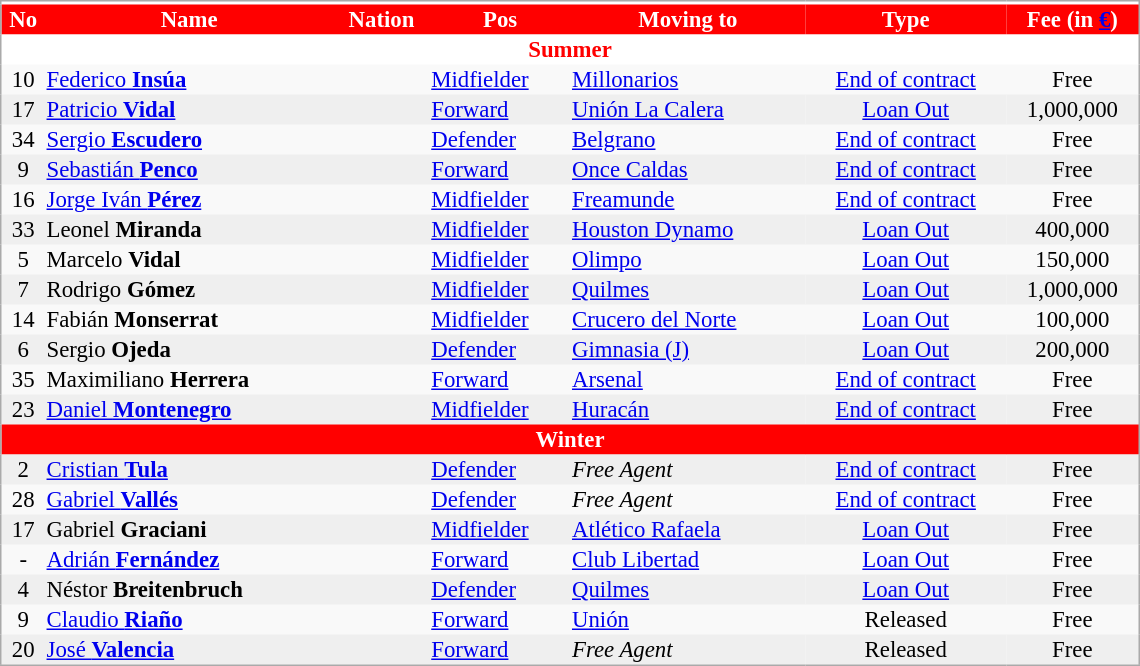<table cellspacing="0" style="background: #f9f9f9; border: 1px #aaa solid; border-collapse: collapse; font-size: 95%;" width="760px">
<tr bgcolor=#FFFFFF style="color: #FF0000;">
<th colspan=7></th>
</tr>
<tr bgcolor=#FF0000 style="color:#FFFFFF;">
<th>No</th>
<th>Name</th>
<th>Nation</th>
<th>Pos</th>
<th>Moving to</th>
<th>Type</th>
<th>Fee (in <a href='#'>€</a>)</th>
</tr>
<tr bgcolor=#FFFFFF style="color: #FF0000;">
<th colspan=7>Summer</th>
</tr>
<tr>
<td align=center>10</td>
<td align="left"><a href='#'>Federico <strong>Insúa</strong></a></td>
<td align=center></td>
<td align=left><a href='#'>Midfielder</a></td>
<td align=left> <a href='#'>Millonarios</a></td>
<td align=center><a href='#'>End of contract</a></td>
<td align=center>Free</td>
</tr>
<tr bgcolor="#EFEFEF">
<td align=center>17</td>
<td align="left"><a href='#'>Patricio <strong>Vidal</strong></a></td>
<td align=center></td>
<td align=left><a href='#'>Forward</a></td>
<td align=left> <a href='#'>Unión La Calera</a></td>
<td align=center><a href='#'>Loan Out</a></td>
<td align=center>1,000,000</td>
</tr>
<tr>
<td align=center>34</td>
<td align="left"><a href='#'>Sergio <strong>Escudero</strong></a></td>
<td align=center></td>
<td align=left><a href='#'>Defender</a></td>
<td align=left> <a href='#'>Belgrano</a></td>
<td align=center><a href='#'>End of contract</a></td>
<td align=center>Free</td>
</tr>
<tr bgcolor="#EFEFEF">
<td align=center>9</td>
<td align="left"><a href='#'>Sebastián <strong>Penco</strong></a></td>
<td align=center></td>
<td align=left><a href='#'>Forward</a></td>
<td align=left> <a href='#'>Once Caldas</a></td>
<td align=center><a href='#'>End of contract</a></td>
<td align=center>Free</td>
</tr>
<tr>
<td align=center>16</td>
<td align="left"><a href='#'>Jorge Iván <strong>Pérez</strong></a></td>
<td align=center></td>
<td align=left><a href='#'>Midfielder</a></td>
<td align=left> <a href='#'>Freamunde</a></td>
<td align=center><a href='#'>End of contract</a></td>
<td align=center>Free</td>
</tr>
<tr bgcolor="#EFEFEF">
<td align=center>33</td>
<td align="left">Leonel <strong>Miranda</strong></td>
<td align=center></td>
<td align=left><a href='#'>Midfielder</a></td>
<td align=left> <a href='#'>Houston Dynamo</a></td>
<td align=center><a href='#'>Loan Out</a></td>
<td align=center>400,000</td>
</tr>
<tr>
<td align=center>5</td>
<td align="left">Marcelo <strong>Vidal</strong></td>
<td align=center></td>
<td align=left><a href='#'>Midfielder</a></td>
<td align=left> <a href='#'>Olimpo</a></td>
<td align=center><a href='#'>Loan Out</a></td>
<td align=center>150,000</td>
</tr>
<tr bgcolor="#EFEFEF">
<td align=center>7</td>
<td align="left">Rodrigo <strong>Gómez</strong></td>
<td align=center></td>
<td align=left><a href='#'>Midfielder</a></td>
<td align=left> <a href='#'>Quilmes</a></td>
<td align=center><a href='#'>Loan Out</a></td>
<td align=center>1,000,000</td>
</tr>
<tr>
<td align=center>14</td>
<td align="left">Fabián <strong>Monserrat</strong></td>
<td align=center></td>
<td align=left><a href='#'>Midfielder</a></td>
<td align=left> <a href='#'>Crucero del Norte</a></td>
<td align=center><a href='#'>Loan Out</a></td>
<td align=center>100,000</td>
</tr>
<tr bgcolor="#EFEFEF">
<td align=center>6</td>
<td align="left">Sergio <strong>Ojeda</strong></td>
<td align=center></td>
<td align=left><a href='#'>Defender</a></td>
<td align=left> <a href='#'>Gimnasia (J)</a></td>
<td align=center><a href='#'>Loan Out</a></td>
<td align=center>200,000</td>
</tr>
<tr>
<td align=center>35</td>
<td align="left">Maximiliano <strong>Herrera</strong></td>
<td align=center></td>
<td align=left><a href='#'>Forward</a></td>
<td align=left> <a href='#'>Arsenal</a></td>
<td align=center><a href='#'>End of contract</a></td>
<td align=center>Free</td>
</tr>
<tr bgcolor="#EFEFEF">
<td align=center>23</td>
<td align="left"><a href='#'>Daniel <strong>Montenegro</strong></a></td>
<td align=center></td>
<td align=left><a href='#'>Midfielder</a></td>
<td align=left> <a href='#'>Huracán</a></td>
<td align=center><a href='#'>End of contract</a></td>
<td align=center>Free</td>
</tr>
<tr bgcolor=#FF0000 style="color:#FFFFFF;">
<th colspan=7>Winter</th>
</tr>
<tr bgcolor="#EFEFEF">
<td align=center>2</td>
<td align="left"><a href='#'>Cristian <strong>Tula</strong></a></td>
<td align=center></td>
<td align=left><a href='#'>Defender</a></td>
<td align=left> <em>Free Agent</em></td>
<td align=center><a href='#'>End of contract</a></td>
<td align=center>Free</td>
</tr>
<tr>
<td align=center>28</td>
<td align="left"><a href='#'>Gabriel <strong>Vallés</strong></a></td>
<td align=center></td>
<td align=left><a href='#'>Defender</a></td>
<td align=left> <em>Free Agent</em></td>
<td align=center><a href='#'>End of contract</a></td>
<td align=center>Free</td>
</tr>
<tr bgcolor="#EFEFEF">
<td align=center>17</td>
<td align="left">Gabriel <strong>Graciani</strong></td>
<td align=center></td>
<td align=left><a href='#'>Midfielder</a></td>
<td align=left> <a href='#'>Atlético Rafaela</a></td>
<td align=center><a href='#'>Loan Out</a></td>
<td align=center>Free</td>
</tr>
<tr>
<td align=center>-</td>
<td align="left"><a href='#'>Adrián <strong>Fernández</strong></a></td>
<td align=center></td>
<td align=left><a href='#'>Forward</a></td>
<td align=left> <a href='#'>Club Libertad</a></td>
<td align=center><a href='#'>Loan Out</a></td>
<td align=center>Free</td>
</tr>
<tr bgcolor="#EFEFEF">
<td align=center>4</td>
<td align="left">Néstor <strong>Breitenbruch</strong></td>
<td align=center></td>
<td align=left><a href='#'>Defender</a></td>
<td align=left> <a href='#'>Quilmes</a></td>
<td align=center><a href='#'>Loan Out</a></td>
<td align=center>Free</td>
</tr>
<tr>
<td align=center>9</td>
<td align="left"><a href='#'>Claudio <strong>Riaño</strong></a></td>
<td align=center></td>
<td align=left><a href='#'>Forward</a></td>
<td align=left> <a href='#'>Unión</a></td>
<td align=center>Released</td>
<td align=center>Free</td>
</tr>
<tr bgcolor="#EFEFEF">
<td align=center>20</td>
<td align="left"><a href='#'>José <strong>Valencia</strong></a></td>
<td align=center></td>
<td align=left><a href='#'>Forward</a></td>
<td align=left> <em>Free Agent</em></td>
<td align=center>Released</td>
<td align=center>Free</td>
</tr>
<tr>
</tr>
</table>
